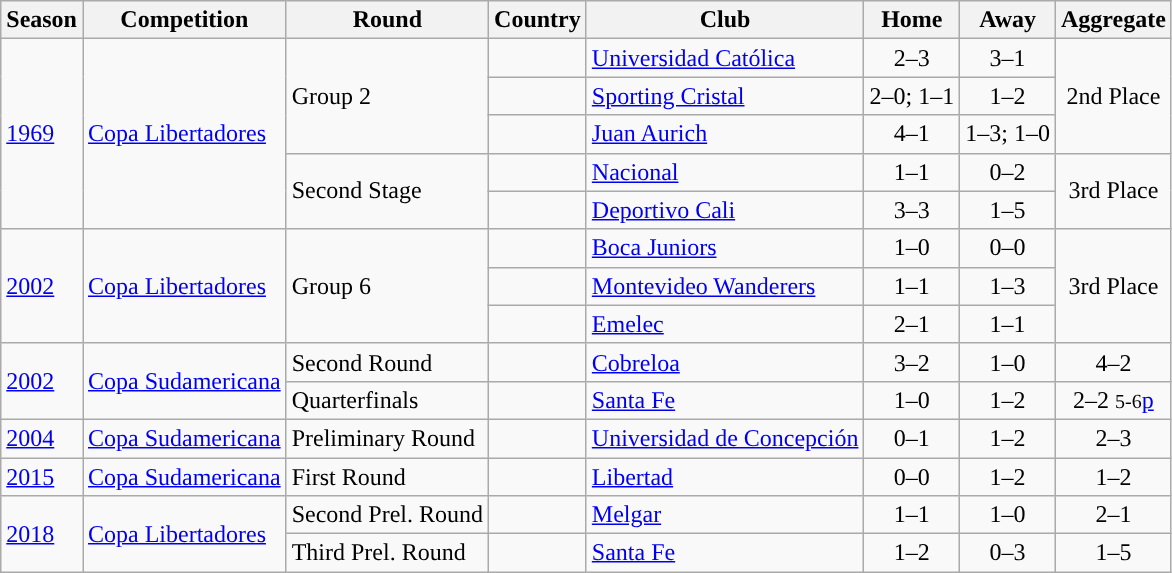<table class="wikitable" style="text-align:left;">
<tr>
<th>Season</th>
<th>Competition</th>
<th>Round</th>
<th>Country</th>
<th>Club</th>
<th>Home</th>
<th>Away</th>
<th>Aggregate</th>
</tr>
<tr>
<td rowspan="5"><a href='#'>1969</a></td>
<td rowspan="5"><a href='#'>Copa Libertadores</a></td>
<td rowspan="3">Group 2</td>
<td></td>
<td><a href='#'>Universidad Católica</a></td>
<td style="text-align:center;">2–3</td>
<td style="text-align:center;">3–1</td>
<td style="text-align:center;" rowspan=3>2nd Place</td>
</tr>
<tr>
<td></td>
<td><a href='#'>Sporting Cristal</a></td>
<td style="text-align:center;">2–0; 1–1</td>
<td style="text-align:center;">1–2</td>
</tr>
<tr>
<td></td>
<td><a href='#'>Juan Aurich</a></td>
<td style="text-align:center;">4–1</td>
<td style="text-align:center;">1–3; 1–0</td>
</tr>
<tr>
<td rowspan="2">Second Stage</td>
<td></td>
<td><a href='#'>Nacional</a></td>
<td style="text-align:center;">1–1</td>
<td style="text-align:center;">0–2</td>
<td style="text-align:center;" rowspan=2>3rd Place</td>
</tr>
<tr>
<td></td>
<td><a href='#'>Deportivo Cali</a></td>
<td style="text-align:center;">3–3</td>
<td style="text-align:center;">1–5</td>
</tr>
<tr>
<td rowspan="3"><a href='#'>2002</a></td>
<td rowspan="3"><a href='#'>Copa Libertadores</a></td>
<td rowspan="3">Group 6</td>
<td></td>
<td><a href='#'>Boca Juniors</a></td>
<td style="text-align:center;">1–0</td>
<td style="text-align:center;">0–0</td>
<td style="text-align:center;" rowspan=3>3rd Place</td>
</tr>
<tr>
<td></td>
<td><a href='#'>Montevideo Wanderers</a></td>
<td style="text-align:center;">1–1</td>
<td style="text-align:center;">1–3</td>
</tr>
<tr>
<td></td>
<td><a href='#'>Emelec</a></td>
<td style="text-align:center;">2–1</td>
<td style="text-align:center;">1–1</td>
</tr>
<tr>
<td rowspan="2"><a href='#'>2002</a></td>
<td rowspan="2"><a href='#'>Copa Sudamericana</a></td>
<td>Second Round</td>
<td></td>
<td><a href='#'>Cobreloa</a></td>
<td style="text-align:center;">3–2</td>
<td style="text-align:center;">1–0</td>
<td style="text-align:center;">4–2</td>
</tr>
<tr>
<td>Quarterfinals</td>
<td></td>
<td><a href='#'>Santa Fe</a></td>
<td style="text-align:center;">1–0</td>
<td style="text-align:center;">1–2</td>
<td style="text-align:center;">2–2 <small>5-6</small><a href='#'>p</a></td>
</tr>
<tr>
<td><a href='#'>2004</a></td>
<td><a href='#'>Copa Sudamericana</a></td>
<td>Preliminary Round</td>
<td></td>
<td><a href='#'>Universidad de Concepción</a></td>
<td style="text-align:center;">0–1</td>
<td style="text-align:center;">1–2</td>
<td style="text-align:center;">2–3</td>
</tr>
<tr>
<td><a href='#'>2015</a></td>
<td><a href='#'>Copa Sudamericana</a></td>
<td>First Round</td>
<td></td>
<td><a href='#'>Libertad</a></td>
<td style="text-align:center;">0–0</td>
<td style="text-align:center;">1–2</td>
<td style="text-align:center;">1–2</td>
</tr>
<tr>
<td rowspan="2"><a href='#'>2018</a></td>
<td rowspan="2"><a href='#'>Copa Libertadores</a></td>
<td>Second Prel. Round</td>
<td></td>
<td><a href='#'>Melgar</a></td>
<td style="text-align:center;">1–1</td>
<td style="text-align:center;">1–0</td>
<td style="text-align:center;">2–1</td>
</tr>
<tr>
<td>Third Prel. Round</td>
<td></td>
<td><a href='#'>Santa Fe</a></td>
<td style="text-align:center;">1–2</td>
<td style="text-align:center;">0–3</td>
<td style="text-align:center;">1–5</td>
</tr>
</table>
